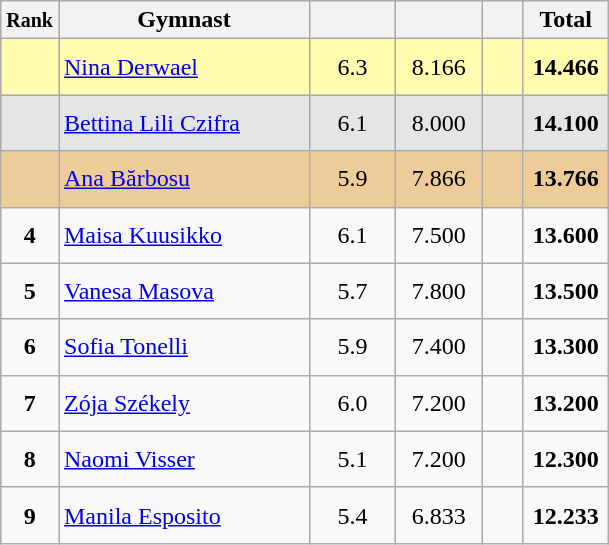<table style="text-align:center;" class="wikitable sortable">
<tr>
<th scope="col" style="width:15px;"><small>Rank</small></th>
<th scope="col" style="width:160px;">Gymnast</th>
<th scope="col" style="width:50px;"><small></small></th>
<th scope="col" style="width:50px;"><small></small></th>
<th scope="col" style="width:20px;"><small></small></th>
<th scope="col" style="width:50px;">Total</th>
</tr>
<tr style="background:#fffcaf;">
<td scope="row" style="text-align:center"><strong></strong></td>
<td style="height:30px; text-align:left;"> <a href='#'>Nina Derwael</a></td>
<td>6.3</td>
<td>8.166</td>
<td></td>
<td><strong>14.466</strong></td>
</tr>
<tr style="background:#e5e5e5;">
<td scope="row" style="text-align:center"><strong></strong></td>
<td style="height:30px; text-align:left;"> <a href='#'>Bettina Lili Czifra</a></td>
<td>6.1</td>
<td>8.000</td>
<td></td>
<td><strong>14.100</strong></td>
</tr>
<tr style="background:#ec9;">
<td scope="row" style="text-align:center"><strong></strong></td>
<td style="height:30px; text-align:left;"> <a href='#'>Ana Bărbosu</a></td>
<td>5.9</td>
<td>7.866</td>
<td></td>
<td><strong>13.766</strong></td>
</tr>
<tr>
<td scope="row" style="text-align:center"><strong>4</strong></td>
<td style="height:30px; text-align:left;"> <a href='#'>Maisa Kuusikko</a></td>
<td>6.1</td>
<td>7.500</td>
<td></td>
<td><strong>13.600</strong></td>
</tr>
<tr>
<td scope="row" style="text-align:center"><strong>5</strong></td>
<td style="height:30px; text-align:left;"> <a href='#'>Vanesa Masova</a></td>
<td>5.7</td>
<td>7.800</td>
<td></td>
<td><strong>13.500</strong></td>
</tr>
<tr>
<td scope="row" style="text-align:center"><strong>6</strong></td>
<td style="height:30px; text-align:left;"> <a href='#'>Sofia Tonelli</a></td>
<td>5.9</td>
<td>7.400</td>
<td></td>
<td><strong>13.300</strong></td>
</tr>
<tr>
<td scope="row" style="text-align:center"><strong>7</strong></td>
<td style="height:30px; text-align:left;"> <a href='#'>Zója Székely</a></td>
<td>6.0</td>
<td>7.200</td>
<td></td>
<td><strong>13.200</strong></td>
</tr>
<tr>
<td scope="row" style="text-align:center"><strong>8</strong></td>
<td style="height:30px; text-align:left;"> <a href='#'>Naomi Visser</a></td>
<td>5.1</td>
<td>7.200</td>
<td></td>
<td><strong>12.300</strong></td>
</tr>
<tr>
<td scope="row" style="text-align:center"><strong>9</strong></td>
<td style="height:30px; text-align:left;"> <a href='#'>Manila Esposito</a></td>
<td>5.4</td>
<td>6.833</td>
<td></td>
<td><strong>12.233</strong></td>
</tr>
</table>
